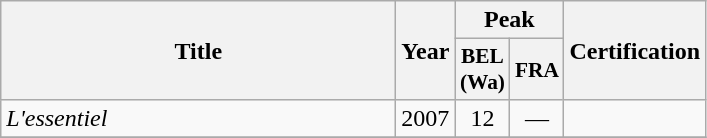<table class="wikitable" style="text-align:center;">
<tr>
<th scope="col" rowspan="2" style="width:16em;">Title</th>
<th scope="col" rowspan="2">Year</th>
<th scope="col" colspan="2">Peak</th>
<th scope="col" rowspan="2">Certification</th>
</tr>
<tr>
<th scope="col" style="width:2em;font-size:89%;">BEL<br>(Wa)</th>
<th scope="col" style="width:2em;font-size:89%;">FRA<br></th>
</tr>
<tr>
<td style="text-align: left;"><em>L'essentiel</em></td>
<td>2007</td>
<td>12</td>
<td>—</td>
<td></td>
</tr>
<tr>
</tr>
</table>
